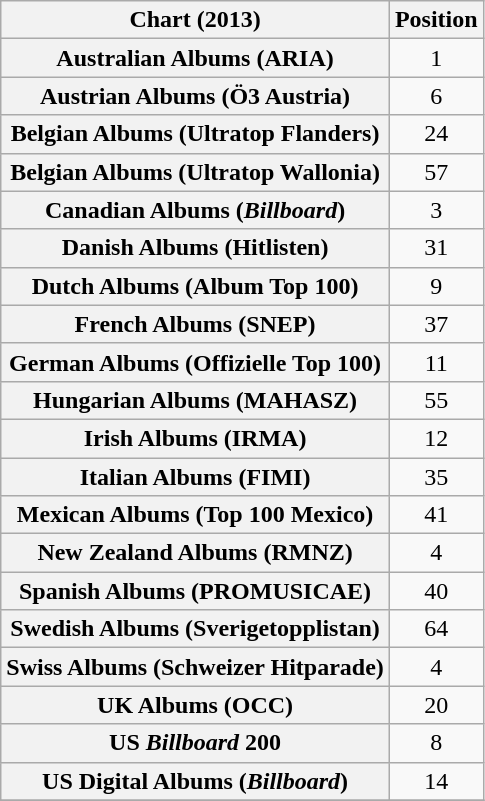<table class="wikitable sortable plainrowheaders" style="text-align:center">
<tr>
<th scope="col">Chart (2013)</th>
<th scope="col">Position</th>
</tr>
<tr>
<th scope="row">Australian Albums (ARIA)</th>
<td>1</td>
</tr>
<tr>
<th scope="row">Austrian Albums (Ö3 Austria)</th>
<td>6</td>
</tr>
<tr>
<th scope="row">Belgian Albums (Ultratop Flanders)</th>
<td>24</td>
</tr>
<tr>
<th scope="row">Belgian Albums (Ultratop Wallonia)</th>
<td>57</td>
</tr>
<tr>
<th scope="row">Canadian Albums (<em>Billboard</em>)</th>
<td>3</td>
</tr>
<tr>
<th scope="row">Danish Albums (Hitlisten)</th>
<td>31</td>
</tr>
<tr>
<th scope="row">Dutch Albums (Album Top 100)</th>
<td>9</td>
</tr>
<tr>
<th scope="row">French Albums (SNEP)</th>
<td>37</td>
</tr>
<tr>
<th scope="row">German Albums (Offizielle Top 100)</th>
<td>11</td>
</tr>
<tr>
<th scope="row">Hungarian Albums (MAHASZ)</th>
<td>55</td>
</tr>
<tr>
<th scope="row">Irish Albums (IRMA)</th>
<td>12</td>
</tr>
<tr>
<th scope="row">Italian Albums (FIMI)</th>
<td>35</td>
</tr>
<tr>
<th scope="row">Mexican Albums (Top 100 Mexico)</th>
<td>41</td>
</tr>
<tr>
<th scope="row">New Zealand Albums (RMNZ)</th>
<td>4</td>
</tr>
<tr>
<th scope="row">Spanish Albums (PROMUSICAE)</th>
<td>40</td>
</tr>
<tr>
<th scope="row">Swedish Albums (Sverigetopplistan)</th>
<td>64</td>
</tr>
<tr>
<th scope="row">Swiss Albums (Schweizer Hitparade)</th>
<td>4</td>
</tr>
<tr>
<th scope="row">UK Albums (OCC)</th>
<td>20</td>
</tr>
<tr>
<th scope="row">US <em>Billboard</em> 200</th>
<td>8</td>
</tr>
<tr>
<th scope="row">US Digital Albums (<em>Billboard</em>)</th>
<td>14</td>
</tr>
<tr>
</tr>
</table>
